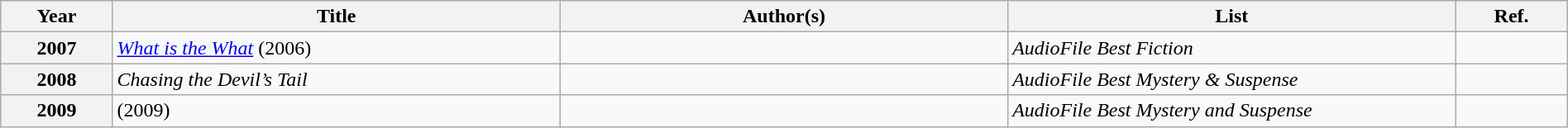<table class="wikitable sortable mw-collapsible" style="width:100%">
<tr>
<th scope="col" width="5%">Year</th>
<th scope="col" width="20%">Title</th>
<th scope="col" width="20%">Author(s)</th>
<th scope="col" width="20%">List</th>
<th scope="col" width="5%">Ref.</th>
</tr>
<tr>
<th>2007</th>
<td><em><a href='#'>What is the What</a></em> (2006)</td>
<td></td>
<td><em>AudioFile Best Fiction</em></td>
<td></td>
</tr>
<tr>
<th>2008</th>
<td><em>Chasing the Devil’s Tail </em></td>
<td></td>
<td><em>AudioFile Best Mystery & Suspense</em></td>
<td></td>
</tr>
<tr>
<th>2009</th>
<td><em></em> (2009)</td>
<td></td>
<td><em>AudioFile Best Mystery and Suspense</em></td>
<td></td>
</tr>
</table>
